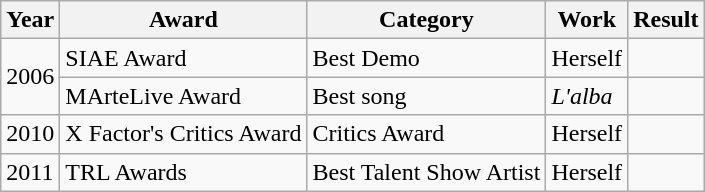<table class="wikitable">
<tr>
<th>Year</th>
<th>Award</th>
<th>Category</th>
<th>Work</th>
<th>Result</th>
</tr>
<tr>
<td rowspan="2">2006</td>
<td>SIAE Award</td>
<td>Best Demo</td>
<td>Herself</td>
<td></td>
</tr>
<tr>
<td>MArteLive Award</td>
<td>Best song</td>
<td><em>L'alba</em></td>
<td></td>
</tr>
<tr>
<td>2010</td>
<td>X Factor's Critics Award</td>
<td>Critics Award</td>
<td>Herself</td>
<td></td>
</tr>
<tr>
<td>2011</td>
<td>TRL Awards</td>
<td>Best Talent Show Artist</td>
<td>Herself</td>
<td></td>
</tr>
</table>
